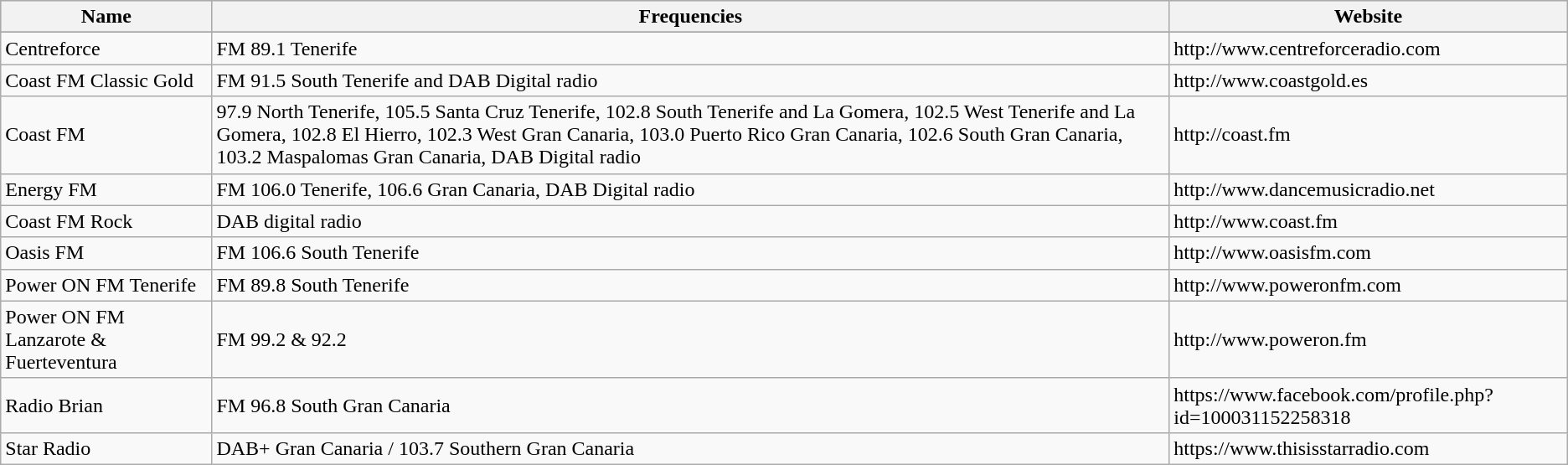<table class="wikitable sortable">
<tr style="background-color:#C9C9C9">
<th>Name</th>
<th>Frequencies</th>
<th>Website</th>
</tr>
<tr>
</tr>
<tr>
<td>Centreforce</td>
<td>FM 89.1 Tenerife</td>
<td>http://www.centreforceradio.com</td>
</tr>
<tr>
<td>Coast FM Classic Gold</td>
<td>FM 91.5 South Tenerife and DAB Digital radio</td>
<td>http://www.coastgold.es</td>
</tr>
<tr>
<td>Coast FM</td>
<td>97.9 North Tenerife, 105.5 Santa Cruz Tenerife, 102.8 South Tenerife and La Gomera, 102.5 West Tenerife and La Gomera, 102.8 El Hierro, 102.3 West Gran Canaria, 103.0 Puerto Rico Gran Canaria, 102.6 South    Gran Canaria, 103.2 Maspalomas Gran Canaria, DAB Digital radio</td>
<td>http://coast.fm</td>
</tr>
<tr>
<td>Energy FM</td>
<td>FM 106.0 Tenerife, 106.6 Gran Canaria, DAB Digital radio</td>
<td>http://www.dancemusicradio.net</td>
</tr>
<tr>
<td>Coast FM Rock</td>
<td>DAB digital radio</td>
<td>http://www.coast.fm</td>
</tr>
<tr>
<td>Oasis FM</td>
<td>FM 106.6 South Tenerife</td>
<td>http://www.oasisfm.com</td>
</tr>
<tr>
<td>Power ON FM Tenerife</td>
<td>FM 89.8 South Tenerife</td>
<td>http://www.poweronfm.com</td>
</tr>
<tr>
<td>Power ON FM Lanzarote & Fuerteventura</td>
<td>FM 99.2 & 92.2</td>
<td>http://www.poweron.fm</td>
</tr>
<tr>
<td>Radio Brian</td>
<td>FM 96.8 South Gran Canaria</td>
<td>https://www.facebook.com/profile.php?id=100031152258318</td>
</tr>
<tr>
<td>Star Radio</td>
<td>DAB+ Gran Canaria / 103.7 Southern Gran Canaria</td>
<td>https://www.thisisstarradio.com</td>
</tr>
</table>
